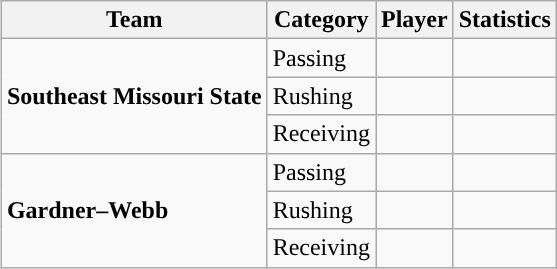<table class="wikitable" style="float: right;">
<tr>
<th>Team</th>
<th>Category</th>
<th>Player</th>
<th>Statistics</th>
</tr>
<tr>
<td rowspan=3><strong>Southeast Missouri State</strong></td>
<td>Passing</td>
<td></td>
<td></td>
</tr>
<tr>
<td>Rushing</td>
<td></td>
<td></td>
</tr>
<tr>
<td>Receiving</td>
<td></td>
<td></td>
</tr>
<tr>
<td rowspan=3><strong>Gardner–Webb</strong></td>
<td>Passing</td>
<td></td>
<td></td>
</tr>
<tr>
<td>Rushing</td>
<td></td>
<td></td>
</tr>
<tr>
<td>Receiving</td>
<td></td>
<td></td>
</tr>
</table>
